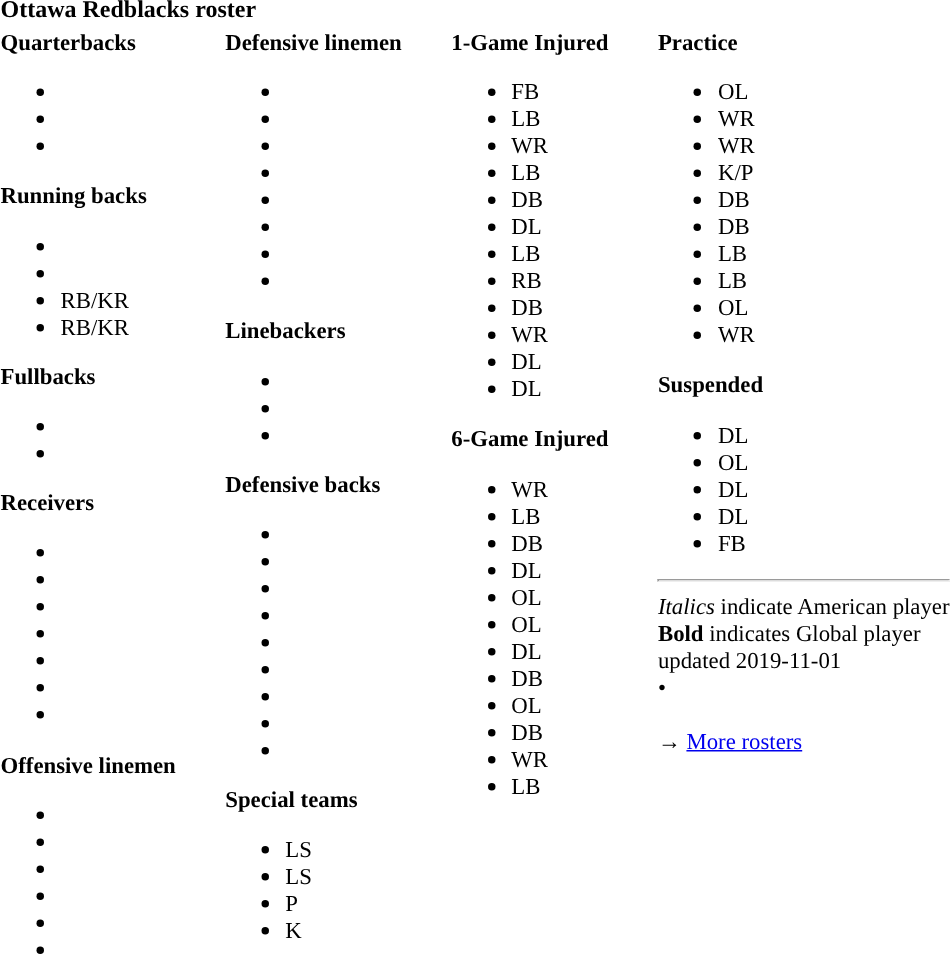<table class="toccolours" style="text-align: left;">
<tr>
<th colspan="9">Ottawa Redblacks roster</th>
</tr>
<tr>
<td style="font-size: 95%;vertical-align:top;"><strong>Quarterbacks</strong><br><ul><li></li><li></li><li></li></ul><strong>Running backs</strong><ul><li></li><li></li><li> RB/KR</li><li> RB/KR</li></ul><strong>Fullbacks</strong><ul><li></li><li></li></ul><strong>Receivers</strong><ul><li></li><li></li><li></li><li></li><li></li><li></li><li></li></ul><strong>Offensive linemen</strong><ul><li></li><li></li><li></li><li></li><li></li><li></li></ul></td>
<td style="width: 25px;"></td>
<td style="font-size: 95%;vertical-align:top;"><strong>Defensive linemen</strong><br><ul><li></li><li></li><li></li><li></li><li></li><li></li><li></li><li></li></ul><strong>Linebackers </strong><ul><li></li><li></li><li></li></ul><strong>Defensive backs</strong><ul><li></li><li></li><li></li><li></li><li></li><li></li><li></li><li></li><li></li></ul><strong>Special teams</strong><ul><li> LS</li><li> LS</li><li> P</li><li> K</li></ul></td>
<td style="width: 25px;"></td>
<td style="font-size: 95%;vertical-align:top;"><strong>1-Game Injured</strong><br><ul><li> FB</li><li> LB</li><li> WR</li><li> LB</li><li> DB</li><li> DL</li><li> LB</li><li> RB</li><li> DB</li><li> WR</li><li> DL</li><li> DL</li></ul><strong>6-Game Injured</strong><ul><li> WR</li><li> LB</li><li> DB</li><li> DL</li><li> OL</li><li> OL</li><li> DL</li><li> DB</li><li> OL</li><li> DB</li><li> WR</li><li> LB</li></ul></td>
<td style="width: 25px;"></td>
<td style="font-size: 95%;vertical-align:top;"><strong>Practice</strong><br><ul><li> OL</li><li> WR</li><li> WR</li><li> K/P</li><li> DB</li><li> DB</li><li> LB</li><li> LB</li><li> OL</li><li> WR</li></ul><strong>Suspended</strong><ul><li> DL</li><li> OL</li><li> DL</li><li> DL</li><li> FB</li></ul><hr>
<em>Italics</em> indicate American player<br>
<strong>Bold</strong> indicates Global player<br>
<span></span> updated 2019-11-01<br>
<span></span> • <span></span><br>
<br>→ <a href='#'>More rosters</a></td>
</tr>
<tr>
</tr>
</table>
